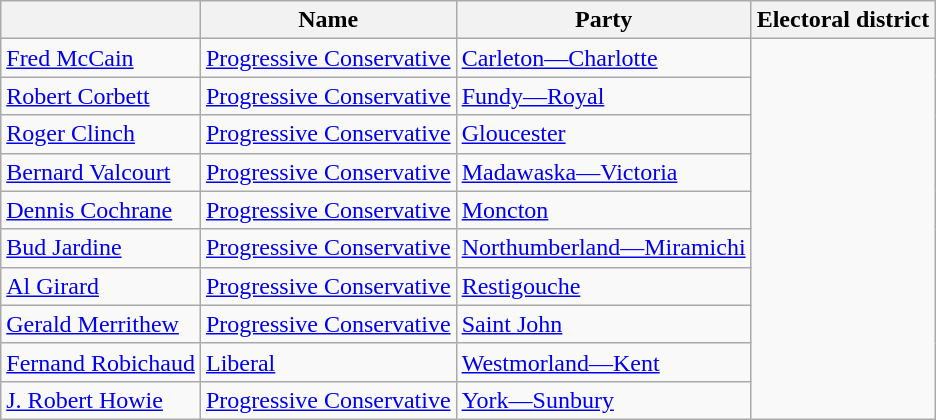<table class="wikitable">
<tr>
<th></th>
<th>Name</th>
<th>Party</th>
<th>Electoral district</th>
</tr>
<tr>
<td><a href='#'>Fred McCain</a></td>
<td><a href='#'>Progressive Conservative</a></td>
<td><a href='#'>Carleton—Charlotte</a></td>
</tr>
<tr>
<td><a href='#'>Robert Corbett</a></td>
<td><a href='#'>Progressive Conservative</a></td>
<td><a href='#'>Fundy—Royal</a></td>
</tr>
<tr>
<td><a href='#'>Roger Clinch</a></td>
<td><a href='#'>Progressive Conservative</a></td>
<td><a href='#'>Gloucester</a></td>
</tr>
<tr>
<td><a href='#'>Bernard Valcourt</a></td>
<td><a href='#'>Progressive Conservative</a></td>
<td><a href='#'>Madawaska—Victoria</a></td>
</tr>
<tr>
<td><a href='#'>Dennis Cochrane</a></td>
<td><a href='#'>Progressive Conservative</a></td>
<td><a href='#'>Moncton</a></td>
</tr>
<tr>
<td><a href='#'>Bud Jardine</a></td>
<td><a href='#'>Progressive Conservative</a></td>
<td><a href='#'>Northumberland—Miramichi</a></td>
</tr>
<tr>
<td><a href='#'>Al Girard</a></td>
<td><a href='#'>Progressive Conservative</a></td>
<td><a href='#'>Restigouche</a></td>
</tr>
<tr>
<td><a href='#'>Gerald Merrithew</a></td>
<td><a href='#'>Progressive Conservative</a></td>
<td><a href='#'>Saint John</a></td>
</tr>
<tr>
<td><a href='#'>Fernand Robichaud</a></td>
<td><a href='#'>Liberal</a></td>
<td><a href='#'>Westmorland—Kent</a></td>
</tr>
<tr>
<td><a href='#'>J. Robert Howie</a></td>
<td><a href='#'>Progressive Conservative</a></td>
<td><a href='#'>York—Sunbury</a></td>
</tr>
</table>
